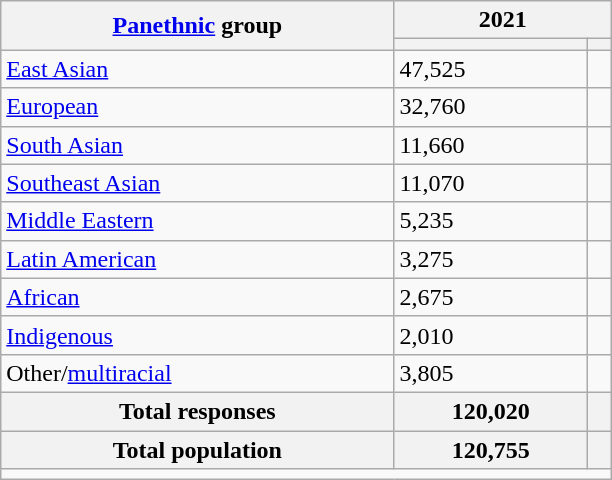<table class="wikitable collapsible sortable">
<tr>
<th rowspan="2"><a href='#'>Panethnic</a> group</th>
<th colspan="2">2021</th>
</tr>
<tr>
<th><a href='#'></a></th>
<th></th>
</tr>
<tr>
<td><a href='#'>East Asian</a></td>
<td>47,525</td>
<td></td>
</tr>
<tr>
<td><a href='#'>European</a></td>
<td>32,760</td>
<td></td>
</tr>
<tr>
<td><a href='#'>South Asian</a></td>
<td>11,660</td>
<td></td>
</tr>
<tr>
<td><a href='#'>Southeast Asian</a></td>
<td>11,070</td>
<td></td>
</tr>
<tr>
<td><a href='#'>Middle Eastern</a></td>
<td>5,235</td>
<td></td>
</tr>
<tr>
<td><a href='#'>Latin American</a></td>
<td>3,275</td>
<td></td>
</tr>
<tr>
<td><a href='#'>African</a></td>
<td>2,675</td>
<td></td>
</tr>
<tr>
<td><a href='#'>Indigenous</a></td>
<td>2,010</td>
<td></td>
</tr>
<tr>
<td>Other/<a href='#'>multiracial</a></td>
<td>3,805</td>
<td></td>
</tr>
<tr>
<th>Total responses</th>
<th>120,020</th>
<th></th>
</tr>
<tr class="sortbottom">
<th>Total population</th>
<th>120,755</th>
<th></th>
</tr>
<tr class="sortbottom">
<td colspan="15" style="width: 25em;"></td>
</tr>
</table>
